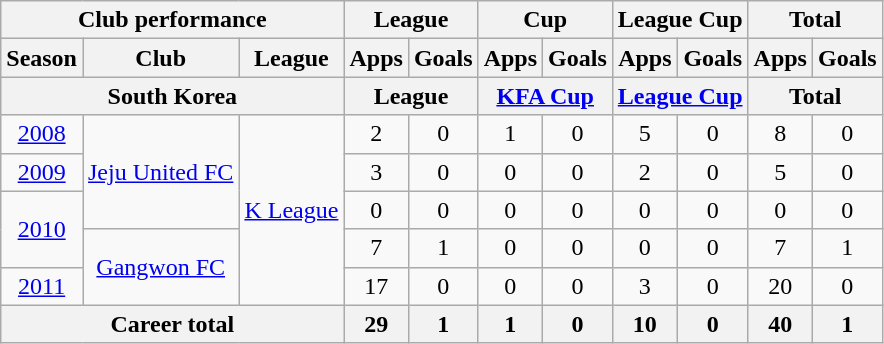<table class="wikitable" style="text-align:center">
<tr>
<th colspan=3>Club performance</th>
<th colspan=2>League</th>
<th colspan=2>Cup</th>
<th colspan=2>League Cup</th>
<th colspan=2>Total</th>
</tr>
<tr>
<th>Season</th>
<th>Club</th>
<th>League</th>
<th>Apps</th>
<th>Goals</th>
<th>Apps</th>
<th>Goals</th>
<th>Apps</th>
<th>Goals</th>
<th>Apps</th>
<th>Goals</th>
</tr>
<tr>
<th colspan=3>South Korea</th>
<th colspan=2>League</th>
<th colspan=2><a href='#'>KFA Cup</a></th>
<th colspan=2><a href='#'>League Cup</a></th>
<th colspan=2>Total</th>
</tr>
<tr>
<td><a href='#'>2008</a></td>
<td rowspan=3><a href='#'>Jeju United FC</a></td>
<td rowspan=5><a href='#'>K League</a></td>
<td>2</td>
<td>0</td>
<td>1</td>
<td>0</td>
<td>5</td>
<td>0</td>
<td>8</td>
<td>0</td>
</tr>
<tr>
<td><a href='#'>2009</a></td>
<td>3</td>
<td>0</td>
<td>0</td>
<td>0</td>
<td>2</td>
<td>0</td>
<td>5</td>
<td>0</td>
</tr>
<tr>
<td rowspan=2><a href='#'>2010</a></td>
<td>0</td>
<td>0</td>
<td>0</td>
<td>0</td>
<td>0</td>
<td>0</td>
<td>0</td>
<td>0</td>
</tr>
<tr>
<td rowspan=2><a href='#'>Gangwon FC</a></td>
<td>7</td>
<td>1</td>
<td>0</td>
<td>0</td>
<td>0</td>
<td>0</td>
<td>7</td>
<td>1</td>
</tr>
<tr>
<td><a href='#'>2011</a></td>
<td>17</td>
<td>0</td>
<td>0</td>
<td>0</td>
<td>3</td>
<td>0</td>
<td>20</td>
<td>0</td>
</tr>
<tr>
<th colspan=3>Career total</th>
<th>29</th>
<th>1</th>
<th>1</th>
<th>0</th>
<th>10</th>
<th>0</th>
<th>40</th>
<th>1</th>
</tr>
</table>
